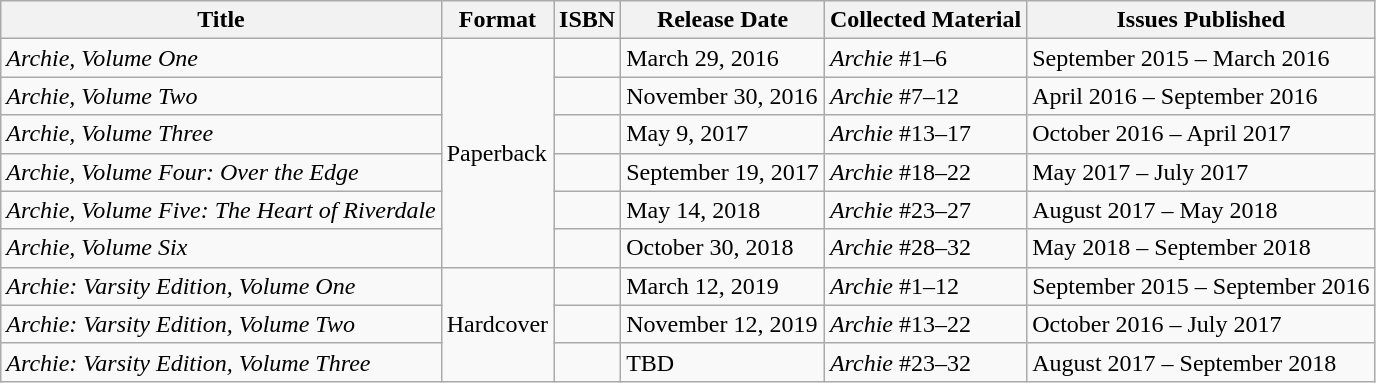<table class="wikitable">
<tr>
<th>Title</th>
<th>Format</th>
<th>ISBN</th>
<th>Release Date</th>
<th>Collected Material</th>
<th>Issues Published</th>
</tr>
<tr>
<td><em>Archie, Volume One</em></td>
<td rowspan="6">Paperback</td>
<td></td>
<td>March 29, 2016</td>
<td><em>Archie</em> #1–6</td>
<td>September 2015 – March 2016</td>
</tr>
<tr>
<td><em>Archie, Volume Two</em></td>
<td></td>
<td>November 30, 2016</td>
<td><em>Archie</em> #7–12</td>
<td>April 2016 – September 2016</td>
</tr>
<tr>
<td><em>Archie, Volume Three</em></td>
<td></td>
<td>May 9, 2017</td>
<td><em>Archie</em> #13–17</td>
<td>October 2016 – April 2017</td>
</tr>
<tr>
<td><em>Archie, Volume Four: Over the Edge</em></td>
<td></td>
<td>September 19, 2017</td>
<td><em>Archie</em> #18–22</td>
<td>May 2017 – July 2017</td>
</tr>
<tr>
<td><em>Archie, Volume Five: The Heart of Riverdale</em></td>
<td></td>
<td>May 14, 2018</td>
<td><em>Archie</em> #23–27</td>
<td>August 2017 – May 2018</td>
</tr>
<tr>
<td><em>Archie, Volume Six</em></td>
<td></td>
<td>October 30, 2018</td>
<td><em>Archie</em> #28–32</td>
<td>May 2018 – September 2018</td>
</tr>
<tr>
<td><em>Archie: Varsity Edition, Volume One</em></td>
<td rowspan="3">Hardcover</td>
<td></td>
<td>March 12, 2019</td>
<td><em>Archie</em> #1–12</td>
<td>September 2015 – September 2016</td>
</tr>
<tr>
<td><em>Archie: Varsity Edition, Volume Two</em></td>
<td></td>
<td>November 12, 2019</td>
<td><em>Archie</em> #13–22</td>
<td>October 2016 – July 2017</td>
</tr>
<tr>
<td><em>Archie: Varsity Edition, Volume Three</em></td>
<td></td>
<td>TBD</td>
<td><em>Archie</em> #23–32</td>
<td>August 2017 – September 2018</td>
</tr>
</table>
